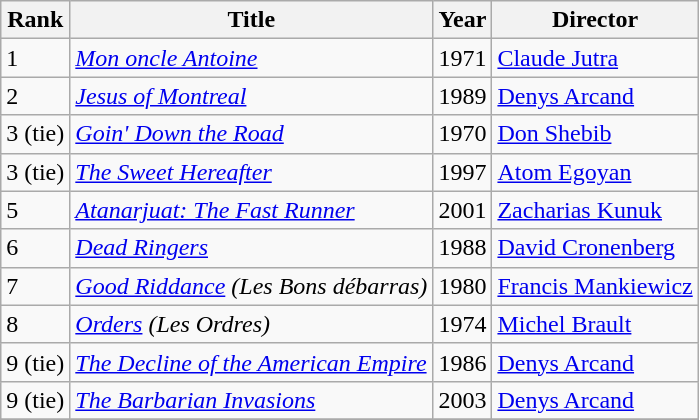<table class="sortable wikitable">
<tr>
<th>Rank</th>
<th>Title</th>
<th>Year</th>
<th>Director</th>
</tr>
<tr>
<td>1</td>
<td><em><a href='#'>Mon oncle Antoine</a></em></td>
<td>1971</td>
<td><a href='#'>Claude Jutra</a></td>
</tr>
<tr>
<td>2</td>
<td><em><a href='#'>Jesus of Montreal</a></em></td>
<td>1989</td>
<td><a href='#'>Denys Arcand</a></td>
</tr>
<tr>
<td>3 (tie)</td>
<td><em><a href='#'>Goin' Down the Road</a></em></td>
<td>1970</td>
<td><a href='#'>Don Shebib</a></td>
</tr>
<tr>
<td>3 (tie)</td>
<td><em><a href='#'>The Sweet Hereafter</a></em></td>
<td>1997</td>
<td><a href='#'>Atom Egoyan</a></td>
</tr>
<tr>
<td>5</td>
<td><em><a href='#'>Atanarjuat: The Fast Runner</a></em></td>
<td>2001</td>
<td><a href='#'>Zacharias Kunuk</a></td>
</tr>
<tr>
<td>6</td>
<td><em><a href='#'>Dead Ringers</a></em></td>
<td>1988</td>
<td><a href='#'>David Cronenberg</a></td>
</tr>
<tr>
<td>7</td>
<td><em><a href='#'>Good Riddance</a> (Les Bons débarras)</em></td>
<td>1980</td>
<td><a href='#'>Francis Mankiewicz</a></td>
</tr>
<tr>
<td>8</td>
<td><em><a href='#'>Orders</a> (Les Ordres)</em></td>
<td>1974</td>
<td><a href='#'>Michel Brault</a></td>
</tr>
<tr>
<td>9 (tie)</td>
<td><em><a href='#'>The Decline of the American Empire</a></em></td>
<td>1986</td>
<td><a href='#'>Denys Arcand</a></td>
</tr>
<tr>
<td>9 (tie)</td>
<td><em><a href='#'>The Barbarian Invasions</a></em></td>
<td>2003</td>
<td><a href='#'>Denys Arcand</a></td>
</tr>
<tr>
</tr>
</table>
